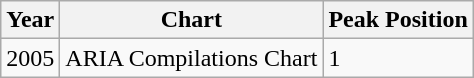<table class="wikitable">
<tr>
<th>Year</th>
<th>Chart</th>
<th>Peak Position<tr><td>2005</td><td>ARIA Compilations Chart</td><td>1</td></tr></th>
</tr>
</table>
